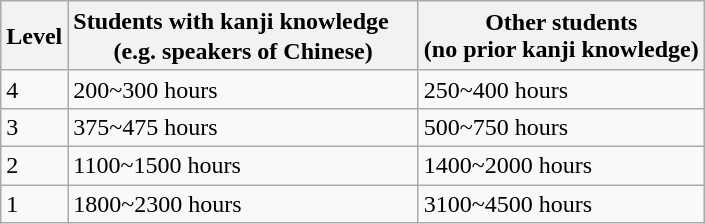<table class="wikitable">
<tr>
<th>Level</th>
<th>Students with kanji knowledge　<br>(e.g. speakers of Chinese)</th>
<th>Other students<br>(no prior kanji knowledge)</th>
</tr>
<tr>
<td>4</td>
<td>200~300 hours</td>
<td>250~400 hours</td>
</tr>
<tr>
<td>3</td>
<td>375~475 hours</td>
<td>500~750 hours</td>
</tr>
<tr>
<td>2</td>
<td>1100~1500 hours</td>
<td>1400~2000 hours</td>
</tr>
<tr>
<td>1</td>
<td>1800~2300 hours</td>
<td>3100~4500 hours</td>
</tr>
</table>
